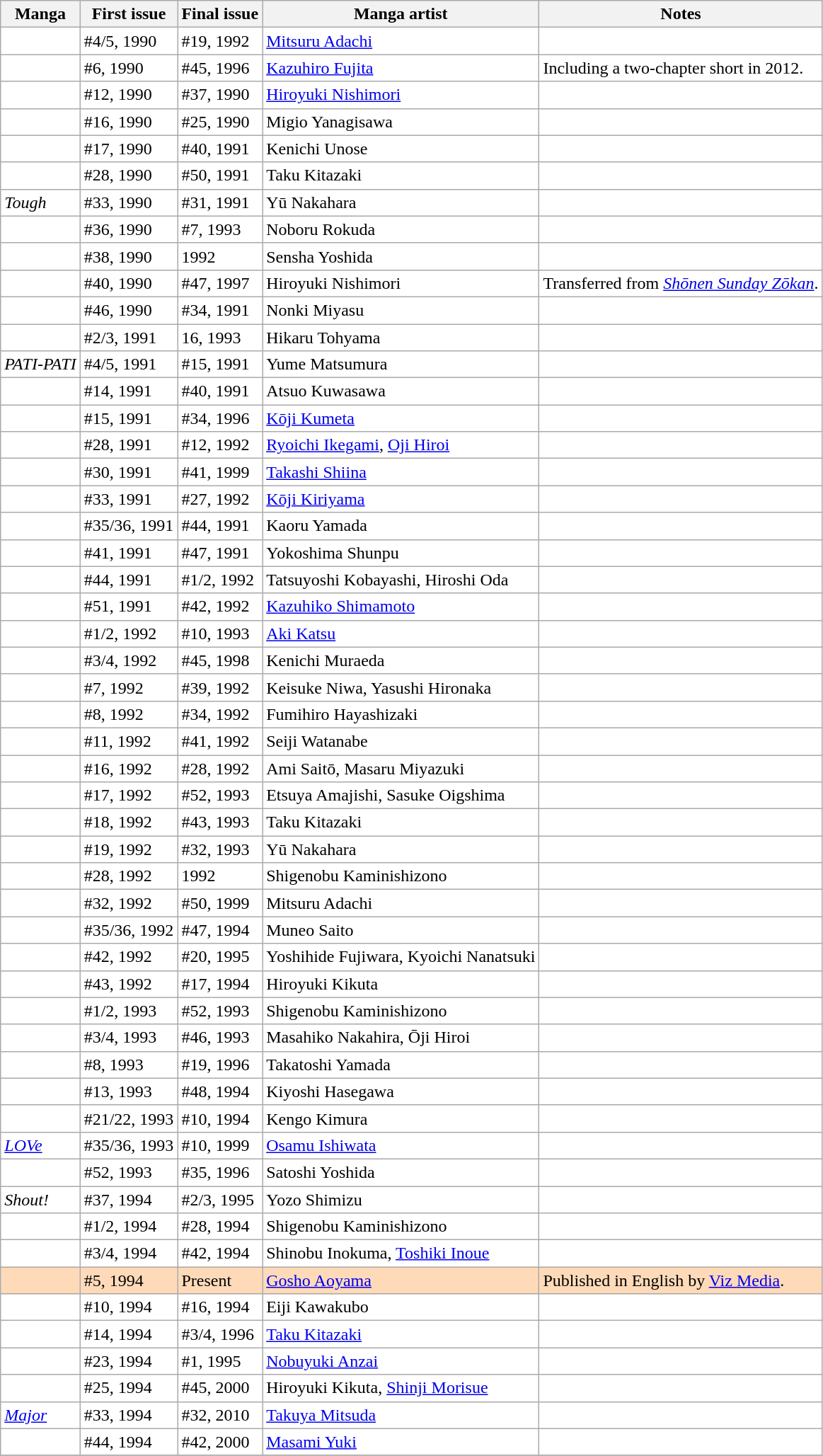<table class="wikitable sortable" style="background: #FFF;">
<tr>
<th>Manga</th>
<th>First issue</th>
<th>Final issue</th>
<th>Manga artist</th>
<th>Notes</th>
</tr>
<tr>
<td></td>
<td>#4/5, 1990</td>
<td>#19, 1992</td>
<td><a href='#'>Mitsuru Adachi</a></td>
<td></td>
</tr>
<tr>
<td></td>
<td>#6, 1990</td>
<td>#45, 1996</td>
<td><a href='#'>Kazuhiro Fujita</a></td>
<td>Including a two-chapter short in 2012.</td>
</tr>
<tr>
<td></td>
<td>#12, 1990</td>
<td>#37, 1990</td>
<td><a href='#'>Hiroyuki Nishimori</a></td>
<td></td>
</tr>
<tr>
<td></td>
<td>#16, 1990</td>
<td>#25, 1990</td>
<td>Migio Yanagisawa</td>
<td></td>
</tr>
<tr>
<td></td>
<td>#17, 1990</td>
<td>#40, 1991</td>
<td>Kenichi Unose</td>
<td></td>
</tr>
<tr>
<td></td>
<td>#28, 1990</td>
<td>#50, 1991</td>
<td>Taku Kitazaki</td>
<td></td>
</tr>
<tr>
<td><em>Tough</em></td>
<td>#33, 1990</td>
<td>#31, 1991</td>
<td>Yū Nakahara</td>
<td></td>
</tr>
<tr>
<td></td>
<td>#36, 1990</td>
<td>#7, 1993</td>
<td>Noboru Rokuda</td>
<td></td>
</tr>
<tr>
<td></td>
<td>#38, 1990</td>
<td>1992</td>
<td>Sensha Yoshida</td>
<td></td>
</tr>
<tr>
<td></td>
<td>#40, 1990</td>
<td>#47, 1997</td>
<td>Hiroyuki Nishimori</td>
<td>Transferred from <em><a href='#'>Shōnen Sunday Zōkan</a></em>.</td>
</tr>
<tr>
<td></td>
<td>#46, 1990</td>
<td>#34, 1991</td>
<td>Nonki Miyasu</td>
<td></td>
</tr>
<tr>
<td></td>
<td>#2/3, 1991</td>
<td>16, 1993</td>
<td>Hikaru Tohyama</td>
<td></td>
</tr>
<tr>
<td><em>PATI-PATI</em></td>
<td>#4/5, 1991</td>
<td>#15, 1991</td>
<td>Yume Matsumura</td>
<td></td>
</tr>
<tr>
<td></td>
<td>#14, 1991</td>
<td>#40, 1991</td>
<td>Atsuo Kuwasawa</td>
<td></td>
</tr>
<tr>
<td></td>
<td>#15, 1991</td>
<td>#34, 1996</td>
<td><a href='#'>Kōji Kumeta</a></td>
<td></td>
</tr>
<tr>
<td></td>
<td>#28, 1991</td>
<td>#12, 1992</td>
<td><a href='#'>Ryoichi Ikegami</a>, <a href='#'>Oji Hiroi</a></td>
<td></td>
</tr>
<tr>
<td></td>
<td>#30, 1991</td>
<td>#41, 1999</td>
<td><a href='#'>Takashi Shiina</a></td>
<td></td>
</tr>
<tr>
<td></td>
<td>#33, 1991</td>
<td>#27, 1992</td>
<td><a href='#'>Kōji Kiriyama</a></td>
<td></td>
</tr>
<tr>
<td></td>
<td>#35/36, 1991</td>
<td>#44, 1991</td>
<td>Kaoru Yamada</td>
<td></td>
</tr>
<tr>
<td></td>
<td>#41, 1991</td>
<td>#47, 1991</td>
<td>Yokoshima Shunpu</td>
<td></td>
</tr>
<tr>
<td></td>
<td>#44, 1991</td>
<td>#1/2, 1992</td>
<td>Tatsuyoshi Kobayashi, Hiroshi Oda</td>
<td></td>
</tr>
<tr>
<td></td>
<td>#51, 1991</td>
<td>#42, 1992</td>
<td><a href='#'>Kazuhiko Shimamoto</a></td>
<td></td>
</tr>
<tr>
<td></td>
<td>#1/2, 1992</td>
<td>#10, 1993</td>
<td><a href='#'>Aki Katsu</a></td>
<td></td>
</tr>
<tr>
<td></td>
<td>#3/4, 1992</td>
<td>#45, 1998</td>
<td>Kenichi Muraeda</td>
<td></td>
</tr>
<tr>
<td></td>
<td>#7, 1992</td>
<td>#39, 1992</td>
<td>Keisuke Niwa, Yasushi Hironaka</td>
<td></td>
</tr>
<tr>
<td></td>
<td>#8, 1992</td>
<td>#34, 1992</td>
<td>Fumihiro Hayashizaki</td>
<td></td>
</tr>
<tr>
<td></td>
<td>#11, 1992</td>
<td>#41, 1992</td>
<td>Seiji Watanabe</td>
<td></td>
</tr>
<tr>
<td></td>
<td>#16, 1992</td>
<td>#28, 1992</td>
<td>Ami Saitō, Masaru Miyazuki</td>
<td></td>
</tr>
<tr>
<td></td>
<td>#17, 1992</td>
<td>#52, 1993</td>
<td>Etsuya Amajishi, Sasuke Oigshima</td>
<td></td>
</tr>
<tr>
<td></td>
<td>#18, 1992</td>
<td>#43, 1993</td>
<td>Taku Kitazaki</td>
<td></td>
</tr>
<tr>
<td></td>
<td>#19, 1992</td>
<td>#32, 1993</td>
<td>Yū Nakahara</td>
<td></td>
</tr>
<tr>
<td></td>
<td>#28, 1992</td>
<td>1992</td>
<td>Shigenobu Kaminishizono</td>
<td></td>
</tr>
<tr>
<td></td>
<td>#32, 1992</td>
<td>#50, 1999</td>
<td>Mitsuru Adachi</td>
<td></td>
</tr>
<tr>
<td></td>
<td>#35/36, 1992</td>
<td>#47, 1994</td>
<td>Muneo Saito</td>
<td></td>
</tr>
<tr>
<td></td>
<td>#42, 1992</td>
<td>#20, 1995</td>
<td>Yoshihide Fujiwara, Kyoichi Nanatsuki</td>
<td></td>
</tr>
<tr>
<td></td>
<td>#43, 1992</td>
<td>#17, 1994</td>
<td>Hiroyuki Kikuta</td>
<td></td>
</tr>
<tr>
<td></td>
<td>#1/2, 1993</td>
<td>#52, 1993</td>
<td>Shigenobu Kaminishizono</td>
<td></td>
</tr>
<tr>
<td></td>
<td>#3/4, 1993</td>
<td>#46, 1993</td>
<td>Masahiko Nakahira, Ōji Hiroi</td>
<td></td>
</tr>
<tr>
<td></td>
<td>#8, 1993</td>
<td>#19, 1996</td>
<td>Takatoshi Yamada</td>
<td></td>
</tr>
<tr>
<td></td>
<td>#13, 1993</td>
<td>#48, 1994</td>
<td>Kiyoshi Hasegawa</td>
<td></td>
</tr>
<tr>
<td></td>
<td>#21/22, 1993</td>
<td>#10, 1994</td>
<td>Kengo Kimura</td>
<td></td>
</tr>
<tr>
<td><em><a href='#'>LOVe</a></em></td>
<td>#35/36, 1993</td>
<td>#10, 1999</td>
<td><a href='#'>Osamu Ishiwata</a></td>
<td></td>
</tr>
<tr>
<td></td>
<td>#52, 1993</td>
<td>#35, 1996</td>
<td>Satoshi Yoshida</td>
<td></td>
</tr>
<tr>
<td><em>Shout!</em></td>
<td>#37, 1994</td>
<td>#2/3, 1995</td>
<td>Yozo Shimizu</td>
<td></td>
</tr>
<tr>
<td></td>
<td>#1/2, 1994</td>
<td>#28, 1994</td>
<td>Shigenobu Kaminishizono</td>
<td></td>
</tr>
<tr>
<td></td>
<td>#3/4, 1994</td>
<td>#42, 1994</td>
<td>Shinobu Inokuma, <a href='#'>Toshiki Inoue</a></td>
<td></td>
</tr>
<tr style="background-color:#FFDAB9;">
<td></td>
<td>#5, 1994</td>
<td>Present</td>
<td><a href='#'>Gosho Aoyama</a></td>
<td>Published in English by <a href='#'>Viz Media</a>.</td>
</tr>
<tr>
<td></td>
<td>#10, 1994</td>
<td>#16, 1994</td>
<td>Eiji Kawakubo</td>
<td></td>
</tr>
<tr>
<td></td>
<td>#14, 1994</td>
<td>#3/4, 1996</td>
<td><a href='#'>Taku Kitazaki</a></td>
<td></td>
</tr>
<tr>
<td></td>
<td>#23, 1994</td>
<td>#1, 1995</td>
<td><a href='#'>Nobuyuki Anzai</a></td>
<td></td>
</tr>
<tr>
<td></td>
<td>#25, 1994</td>
<td>#45, 2000</td>
<td>Hiroyuki Kikuta, <a href='#'>Shinji Morisue</a></td>
<td></td>
</tr>
<tr>
<td><em><a href='#'>Major</a></em></td>
<td>#33, 1994</td>
<td>#32, 2010</td>
<td><a href='#'>Takuya Mitsuda</a></td>
<td></td>
</tr>
<tr>
<td></td>
<td>#44, 1994</td>
<td>#42, 2000</td>
<td><a href='#'>Masami Yuki</a></td>
<td></td>
</tr>
<tr>
</tr>
</table>
